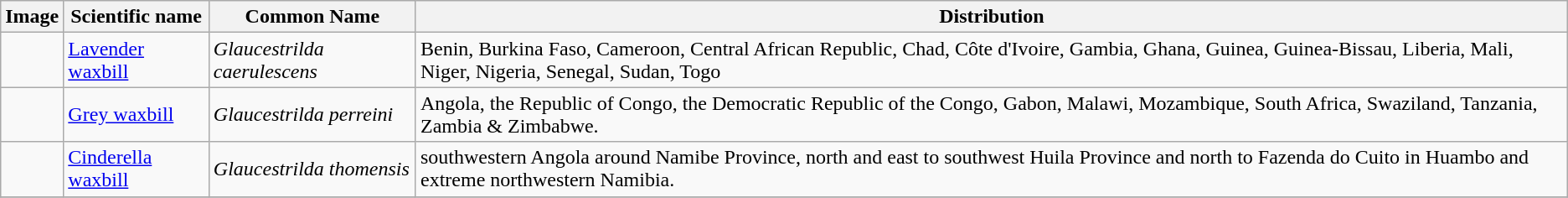<table class="wikitable">
<tr>
<th>Image</th>
<th>Scientific name</th>
<th>Common Name</th>
<th>Distribution</th>
</tr>
<tr>
<td></td>
<td><a href='#'>Lavender waxbill</a></td>
<td><em>Glaucestrilda caerulescens</em></td>
<td>Benin, Burkina Faso, Cameroon, Central African Republic, Chad, Côte d'Ivoire, Gambia, Ghana, Guinea, Guinea-Bissau, Liberia, Mali, Niger, Nigeria, Senegal, Sudan, Togo</td>
</tr>
<tr>
<td></td>
<td><a href='#'>Grey waxbill</a></td>
<td><em>Glaucestrilda perreini</em></td>
<td>Angola, the Republic of Congo, the Democratic Republic of the Congo, Gabon, Malawi, Mozambique, South Africa, Swaziland, Tanzania, Zambia & Zimbabwe.</td>
</tr>
<tr>
<td></td>
<td><a href='#'>Cinderella waxbill</a></td>
<td><em>Glaucestrilda thomensis</em></td>
<td>southwestern Angola around Namibe Province, north and east to southwest Huila Province and north to Fazenda do Cuito in Huambo and extreme northwestern Namibia.</td>
</tr>
<tr>
</tr>
</table>
